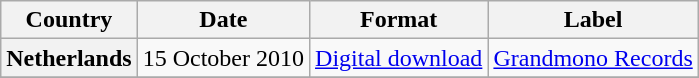<table class="wikitable plainrowheaders">
<tr>
<th scope="col">Country</th>
<th scope="col">Date</th>
<th scope="col">Format</th>
<th scope="col">Label</th>
</tr>
<tr>
<th scope="row">Netherlands</th>
<td>15 October 2010</td>
<td><a href='#'>Digital download</a></td>
<td><a href='#'>Grandmono Records</a></td>
</tr>
<tr>
</tr>
</table>
